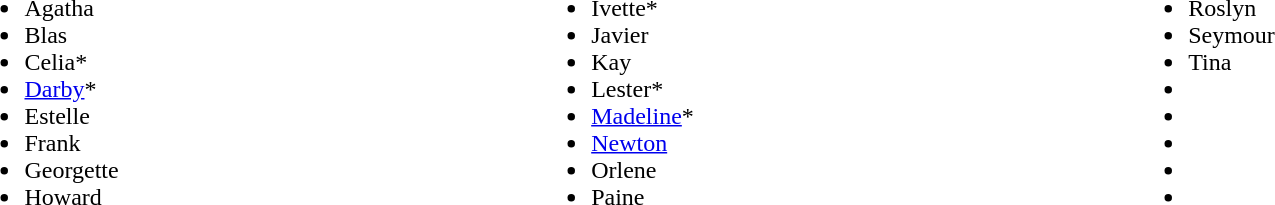<table width="90%">
<tr>
<td><br><ul><li>Agatha</li><li>Blas</li><li>Celia*</li><li><a href='#'>Darby</a>*</li><li>Estelle</li><li>Frank</li><li>Georgette</li><li>Howard</li></ul></td>
<td><br><ul><li>Ivette*</li><li>Javier</li><li>Kay</li><li>Lester*</li><li><a href='#'>Madeline</a>*</li><li><a href='#'>Newton</a></li><li>Orlene</li><li>Paine</li></ul></td>
<td><br><ul><li>Roslyn</li><li>Seymour</li><li>Tina</li><li></li><li></li><li></li><li></li><li></li></ul></td>
</tr>
</table>
